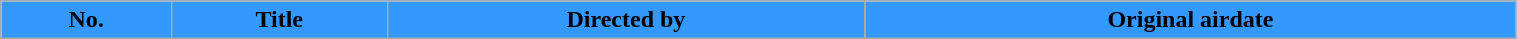<table class="wikitable plainrowheaders" style="width:80%; background:#fff;">
<tr>
<th style="background:#39f;">No.</th>
<th style="background:#39f;">Title</th>
<th style="background:#39f;">Directed by</th>
<th style="background:#39f;">Original airdate<br>


</th>
</tr>
</table>
